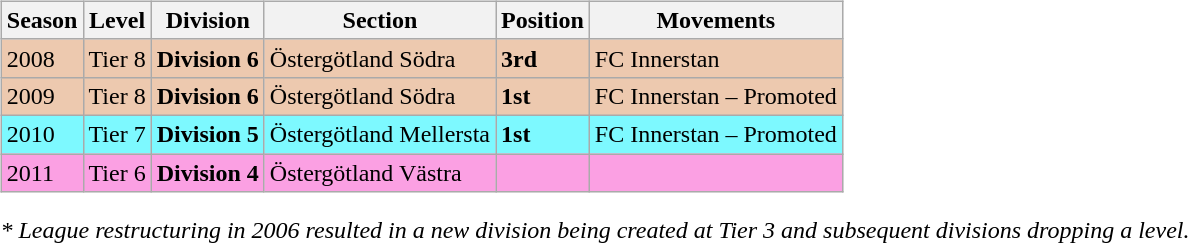<table>
<tr>
<td valign="top" width=0%><br><table class="wikitable">
<tr style="background:#f0f6fa;">
<th><strong>Season</strong></th>
<th><strong>Level</strong></th>
<th><strong>Division</strong></th>
<th><strong>Section</strong></th>
<th><strong>Position</strong></th>
<th><strong>Movements</strong></th>
</tr>
<tr>
<td style="background:#EDC9AF;">2008</td>
<td style="background:#EDC9AF;">Tier 8</td>
<td style="background:#EDC9AF;"><strong>Division 6</strong></td>
<td style="background:#EDC9AF;">Östergötland Södra</td>
<td style="background:#EDC9AF;"><strong>3rd</strong></td>
<td style="background:#EDC9AF;">FC Innerstan</td>
</tr>
<tr>
<td style="background:#EDC9AF;">2009</td>
<td style="background:#EDC9AF;">Tier 8</td>
<td style="background:#EDC9AF;"><strong>Division 6</strong></td>
<td style="background:#EDC9AF;">Östergötland Södra</td>
<td style="background:#EDC9AF;"><strong>1st</strong></td>
<td style="background:#EDC9AF;">FC Innerstan – Promoted</td>
</tr>
<tr>
<td style="background:#7DF9FF;">2010</td>
<td style="background:#7DF9FF;">Tier 7</td>
<td style="background:#7DF9FF;"><strong>Division 5</strong></td>
<td style="background:#7DF9FF;">Östergötland Mellersta</td>
<td style="background:#7DF9FF;"><strong>1st</strong></td>
<td style="background:#7DF9FF;">FC Innerstan – Promoted</td>
</tr>
<tr>
<td style="background:#FBA0E3;">2011</td>
<td style="background:#FBA0E3;">Tier 6</td>
<td style="background:#FBA0E3;"><strong>Division 4</strong></td>
<td style="background:#FBA0E3;">Östergötland Västra</td>
<td style="background:#FBA0E3;"></td>
<td style="background:#FBA0E3;"></td>
</tr>
</table>
<em>* League restructuring in 2006 resulted in a new division being created at Tier 3 and subsequent divisions dropping a level.</em>




</td>
</tr>
</table>
